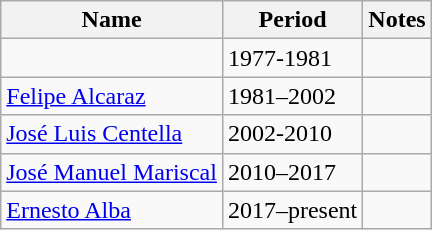<table class="wikitable" border="1">
<tr>
<th>Name</th>
<th>Period</th>
<th>Notes</th>
</tr>
<tr>
<td></td>
<td>1977-1981</td>
<td></td>
</tr>
<tr>
<td><a href='#'>Felipe Alcaraz</a></td>
<td>1981–2002</td>
<td></td>
</tr>
<tr>
<td><a href='#'>José Luis Centella</a></td>
<td>2002-2010</td>
<td></td>
</tr>
<tr>
<td><a href='#'>José Manuel Mariscal</a></td>
<td>2010–2017</td>
<td></td>
</tr>
<tr>
<td><a href='#'>Ernesto Alba</a></td>
<td>2017–present</td>
<td></td>
</tr>
</table>
